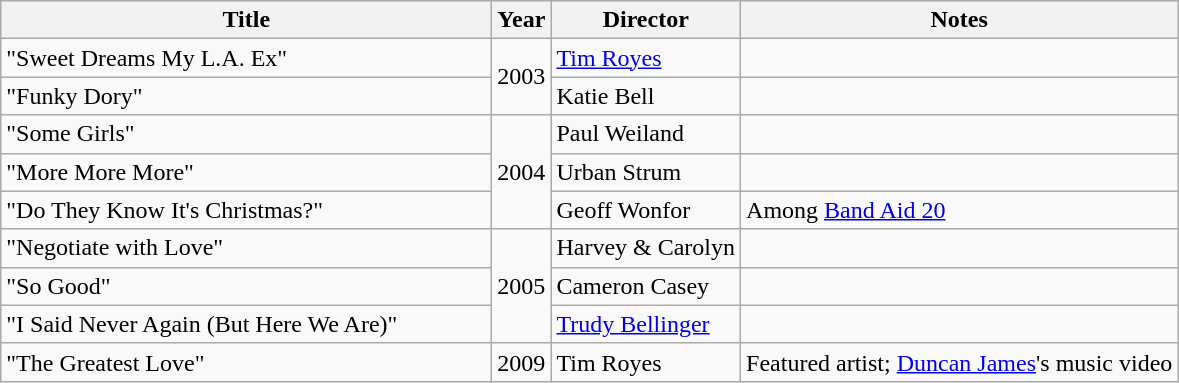<table class="wikitable">
<tr>
<th scope="col" style="width:20em;">Title</th>
<th>Year</th>
<th>Director</th>
<th>Notes</th>
</tr>
<tr>
<td scope="row">"Sweet Dreams My L.A. Ex"</td>
<td rowspan="2">2003</td>
<td><a href='#'>Tim Royes</a></td>
<td></td>
</tr>
<tr>
<td scope="row">"Funky Dory"</td>
<td>Katie Bell</td>
<td></td>
</tr>
<tr>
<td scope="row">"Some Girls"</td>
<td rowspan="3">2004</td>
<td>Paul Weiland</td>
<td></td>
</tr>
<tr>
<td scope="row">"More More More"</td>
<td>Urban Strum</td>
<td></td>
</tr>
<tr>
<td scope="row">"Do They Know It's Christmas?"</td>
<td>Geoff Wonfor</td>
<td>Among <a href='#'>Band Aid 20</a></td>
</tr>
<tr>
<td scope="row">"Negotiate with Love"</td>
<td rowspan="3">2005</td>
<td>Harvey & Carolyn</td>
<td></td>
</tr>
<tr>
<td scope="row">"So Good"</td>
<td>Cameron Casey</td>
<td></td>
</tr>
<tr>
<td scope="row">"I Said Never Again (But Here We Are)"</td>
<td><a href='#'>Trudy Bellinger</a></td>
<td></td>
</tr>
<tr>
<td scope="row">"The Greatest Love"</td>
<td>2009</td>
<td>Tim Royes</td>
<td>Featured artist; <a href='#'>Duncan James</a>'s music video</td>
</tr>
</table>
